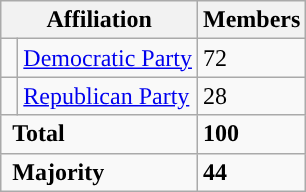<table class="wikitable">
<tr>
<th colspan="2">Affiliation</th>
<th>Members</th>
</tr>
<tr>
<td style="background-color:"> </td>
<td><a href='#'>Democratic Party</a></td>
<td>72</td>
</tr>
<tr>
<td style="background-color:"> </td>
<td><a href='#'>Republican Party</a></td>
<td>28</td>
</tr>
<tr>
<td colspan="2" rowspan="1"> <strong>Total</strong><br></td>
<td><strong>100</strong></td>
</tr>
<tr>
<td colspan="2" rowspan="1"> <strong>Majority</strong><br></td>
<td><strong>44</strong></td>
</tr>
</table>
